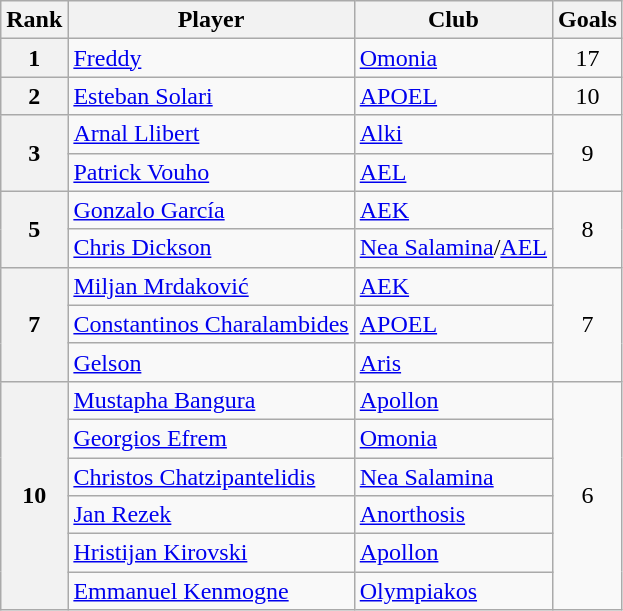<table class="wikitable" style="text-align:center">
<tr>
<th>Rank</th>
<th>Player</th>
<th>Club</th>
<th>Goals</th>
</tr>
<tr>
<th rowspan="1">1</th>
<td align="left"> <a href='#'>Freddy</a></td>
<td align="left"><a href='#'>Omonia</a></td>
<td>17</td>
</tr>
<tr>
<th rowspan="1">2</th>
<td align="left"> <a href='#'>Esteban Solari</a></td>
<td align="left"><a href='#'>APOEL</a></td>
<td>10</td>
</tr>
<tr>
<th rowspan="2">3</th>
<td align="left"> <a href='#'>Arnal Llibert</a></td>
<td align="left"><a href='#'>Alki</a></td>
<td rowspan="2">9</td>
</tr>
<tr>
<td align="left"> <a href='#'>Patrick Vouho</a></td>
<td align="left"><a href='#'>AEL</a></td>
</tr>
<tr>
<th rowspan="2">5</th>
<td align="left"> <a href='#'>Gonzalo García</a></td>
<td align="left"><a href='#'>AEK</a></td>
<td rowspan="2">8</td>
</tr>
<tr>
<td align="left"> <a href='#'>Chris Dickson</a></td>
<td align="left"><a href='#'>Nea Salamina</a>/<a href='#'>AEL</a></td>
</tr>
<tr>
<th rowspan="3">7</th>
<td align="left"> <a href='#'>Miljan Mrdaković</a></td>
<td align="left"><a href='#'>AEK</a></td>
<td rowspan="3">7</td>
</tr>
<tr>
<td align="left"> <a href='#'>Constantinos Charalambides</a></td>
<td align="left"><a href='#'>APOEL</a></td>
</tr>
<tr>
<td align="left"> <a href='#'>Gelson</a></td>
<td align="left"><a href='#'>Aris</a></td>
</tr>
<tr>
<th rowspan="6">10</th>
<td align="left"> <a href='#'>Mustapha Bangura</a></td>
<td align="left"><a href='#'>Apollon</a></td>
<td rowspan="6">6</td>
</tr>
<tr>
<td align="left"> <a href='#'>Georgios Efrem</a></td>
<td align="left"><a href='#'>Omonia</a></td>
</tr>
<tr>
<td align="left"> <a href='#'>Christos Chatzipantelidis</a></td>
<td align="left"><a href='#'>Nea Salamina</a></td>
</tr>
<tr>
<td align="left"> <a href='#'>Jan Rezek</a></td>
<td align="left"><a href='#'>Anorthosis</a></td>
</tr>
<tr>
<td align="left"> <a href='#'>Hristijan Kirovski</a></td>
<td align="left"><a href='#'>Apollon</a></td>
</tr>
<tr>
<td align="left"> <a href='#'>Emmanuel Kenmogne</a></td>
<td align="left"><a href='#'>Olympiakos</a></td>
</tr>
</table>
